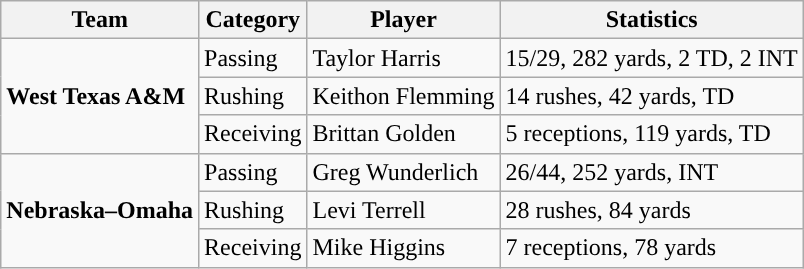<table class="wikitable" style="float: right;">
<tr>
<th>Team</th>
<th>Category</th>
<th>Player</th>
<th>Statistics</th>
</tr>
<tr>
<td rowspan=3><strong>West Texas A&M</strong></td>
<td>Passing</td>
<td>Taylor Harris</td>
<td>15/29, 282 yards, 2 TD, 2 INT</td>
</tr>
<tr>
<td>Rushing</td>
<td>Keithon Flemming</td>
<td>14 rushes, 42 yards, TD</td>
</tr>
<tr>
<td>Receiving</td>
<td>Brittan Golden</td>
<td>5 receptions, 119 yards, TD</td>
</tr>
<tr>
<td rowspan=3><strong>Nebraska–Omaha</strong></td>
<td>Passing</td>
<td>Greg Wunderlich</td>
<td>26/44, 252 yards, INT</td>
</tr>
<tr>
<td>Rushing</td>
<td>Levi Terrell</td>
<td>28 rushes, 84 yards</td>
</tr>
<tr>
<td>Receiving</td>
<td>Mike Higgins</td>
<td>7 receptions, 78 yards</td>
</tr>
</table>
